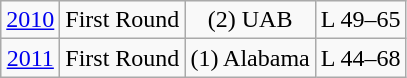<table class="wikitable">
<tr align="center">
<td><a href='#'>2010</a></td>
<td>First Round</td>
<td>(2) UAB</td>
<td>L 49–65</td>
</tr>
<tr align="center">
<td><a href='#'>2011</a></td>
<td>First Round</td>
<td>(1) Alabama</td>
<td>L 44–68</td>
</tr>
</table>
